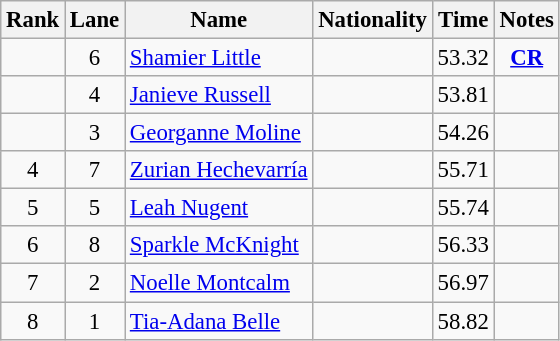<table class="wikitable sortable" style="text-align:center;font-size:95%">
<tr>
<th>Rank</th>
<th>Lane</th>
<th>Name</th>
<th>Nationality</th>
<th>Time</th>
<th>Notes</th>
</tr>
<tr>
<td></td>
<td>6</td>
<td align=left><a href='#'>Shamier Little</a></td>
<td align=left></td>
<td>53.32</td>
<td><strong><a href='#'>CR</a></strong></td>
</tr>
<tr>
<td></td>
<td>4</td>
<td align=left><a href='#'>Janieve Russell</a></td>
<td align=left></td>
<td>53.81</td>
<td></td>
</tr>
<tr>
<td></td>
<td>3</td>
<td align=left><a href='#'>Georganne Moline</a></td>
<td align=left></td>
<td>54.26</td>
<td></td>
</tr>
<tr>
<td>4</td>
<td>7</td>
<td align=left><a href='#'>Zurian Hechevarría</a></td>
<td align=left></td>
<td>55.71</td>
<td></td>
</tr>
<tr>
<td>5</td>
<td>5</td>
<td align=left><a href='#'>Leah Nugent</a></td>
<td align=left></td>
<td>55.74</td>
<td></td>
</tr>
<tr>
<td>6</td>
<td>8</td>
<td align=left><a href='#'>Sparkle McKnight</a></td>
<td align=left></td>
<td>56.33</td>
<td></td>
</tr>
<tr>
<td>7</td>
<td>2</td>
<td align=left><a href='#'>Noelle Montcalm</a></td>
<td align=left></td>
<td>56.97</td>
<td></td>
</tr>
<tr>
<td>8</td>
<td>1</td>
<td align=left><a href='#'>Tia-Adana Belle</a></td>
<td align=left></td>
<td>58.82</td>
<td></td>
</tr>
</table>
